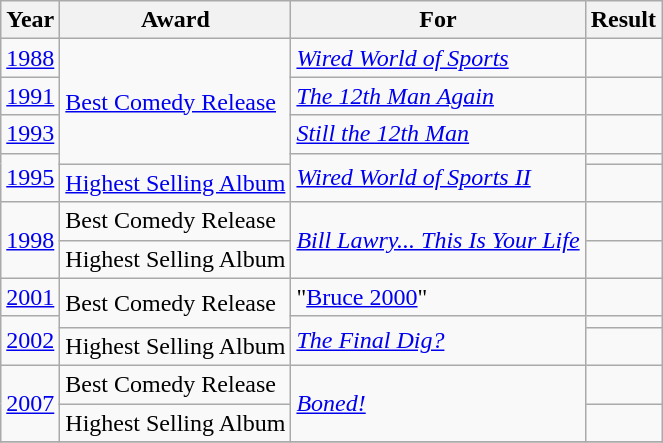<table class="wikitable">
<tr>
<th>Year</th>
<th>Award</th>
<th>For</th>
<th>Result</th>
</tr>
<tr>
<td><a href='#'>1988</a></td>
<td rowspan="4"><a href='#'>Best Comedy Release</a></td>
<td><em><a href='#'>Wired World of Sports</a></em></td>
<td></td>
</tr>
<tr>
<td><a href='#'>1991</a></td>
<td><em><a href='#'>The 12th Man Again</a></em></td>
<td></td>
</tr>
<tr>
<td><a href='#'>1993</a></td>
<td><em><a href='#'>Still the 12th Man</a></em></td>
<td></td>
</tr>
<tr>
<td rowspan="2"><a href='#'>1995</a></td>
<td rowspan="2"><em><a href='#'>Wired World of Sports II</a></em></td>
<td></td>
</tr>
<tr>
<td><a href='#'>Highest Selling Album</a></td>
<td></td>
</tr>
<tr>
<td rowspan="2"><a href='#'>1998</a></td>
<td>Best Comedy Release</td>
<td rowspan="2"><em><a href='#'>Bill Lawry... This Is Your Life</a></em></td>
<td></td>
</tr>
<tr>
<td>Highest Selling Album</td>
<td></td>
</tr>
<tr>
<td><a href='#'>2001</a></td>
<td rowspan="2">Best Comedy Release</td>
<td>"<a href='#'>Bruce 2000</a>"</td>
<td></td>
</tr>
<tr>
<td rowspan="2"><a href='#'>2002</a></td>
<td rowspan="2"><em><a href='#'>The Final Dig?</a></em></td>
<td></td>
</tr>
<tr>
<td>Highest Selling Album</td>
<td></td>
</tr>
<tr>
<td rowspan="2"><a href='#'>2007</a></td>
<td>Best Comedy Release</td>
<td rowspan="2"><em><a href='#'>Boned!</a></em></td>
<td></td>
</tr>
<tr>
<td>Highest Selling Album</td>
<td></td>
</tr>
<tr>
</tr>
</table>
